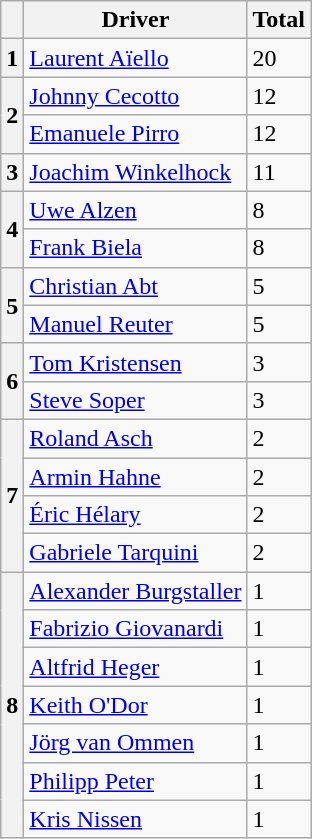<table class="wikitable" style="font-size:100%;">
<tr>
<th></th>
<th>Driver</th>
<th>Total</th>
</tr>
<tr>
<th>1</th>
<td> <a href='#'>Laurent Aïello</a></td>
<td>20</td>
</tr>
<tr>
<th rowspan=2>2</th>
<td> <a href='#'>Johnny Cecotto</a></td>
<td>12</td>
</tr>
<tr>
<td> <a href='#'>Emanuele Pirro</a></td>
<td>12</td>
</tr>
<tr>
<th>3</th>
<td> <a href='#'>Joachim Winkelhock</a></td>
<td>11</td>
</tr>
<tr>
<th rowspan=2>4</th>
<td> <a href='#'>Uwe Alzen</a></td>
<td>8</td>
</tr>
<tr>
<td> <a href='#'>Frank Biela</a></td>
<td>8</td>
</tr>
<tr>
<th rowspan=2>5</th>
<td> <a href='#'>Christian Abt</a></td>
<td>5</td>
</tr>
<tr>
<td> <a href='#'>Manuel Reuter</a></td>
<td>5</td>
</tr>
<tr>
<th rowspan=2>6</th>
<td> <a href='#'>Tom Kristensen</a></td>
<td>3</td>
</tr>
<tr>
<td> <a href='#'>Steve Soper</a></td>
<td>3</td>
</tr>
<tr>
<th rowspan=4>7</th>
<td> <a href='#'>Roland Asch</a></td>
<td>2</td>
</tr>
<tr>
<td> <a href='#'>Armin Hahne</a></td>
<td>2</td>
</tr>
<tr>
<td> <a href='#'>Éric Hélary</a></td>
<td>2</td>
</tr>
<tr>
<td> <a href='#'>Gabriele Tarquini</a></td>
<td>2</td>
</tr>
<tr>
<th rowspan=7>8</th>
<td> <a href='#'>Alexander Burgstaller</a></td>
<td>1</td>
</tr>
<tr>
<td> <a href='#'>Fabrizio Giovanardi</a></td>
<td>1</td>
</tr>
<tr>
<td> <a href='#'>Altfrid Heger</a></td>
<td>1</td>
</tr>
<tr>
<td> <a href='#'>Keith O'Dor</a></td>
<td>1</td>
</tr>
<tr>
<td> <a href='#'>Jörg van Ommen</a></td>
<td>1</td>
</tr>
<tr>
<td> <a href='#'>Philipp Peter</a></td>
<td>1</td>
</tr>
<tr>
<td> <a href='#'>Kris Nissen</a></td>
<td>1</td>
</tr>
</table>
